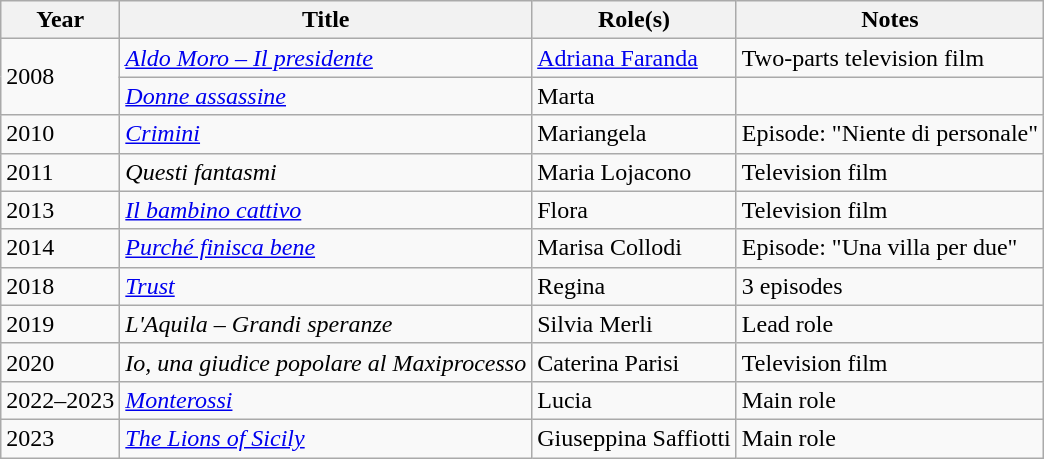<table class="wikitable plainrowheaders sortable">
<tr>
<th scope="col">Year</th>
<th scope="col">Title</th>
<th scope="col">Role(s)</th>
<th scope="col" class="unsortable">Notes</th>
</tr>
<tr>
<td rowspan=2>2008</td>
<td><em><a href='#'>Aldo Moro – Il presidente</a></em></td>
<td><a href='#'>Adriana Faranda</a></td>
<td>Two-parts television film</td>
</tr>
<tr>
<td><em><a href='#'>Donne assassine</a></em></td>
<td>Marta</td>
<td></td>
</tr>
<tr>
<td>2010</td>
<td><em><a href='#'>Crimini</a></em></td>
<td>Mariangela</td>
<td>Episode: "Niente di personale"</td>
</tr>
<tr>
<td>2011</td>
<td><em>Questi fantasmi</em></td>
<td>Maria Lojacono</td>
<td>Television film</td>
</tr>
<tr>
<td>2013</td>
<td><em><a href='#'>Il bambino cattivo</a></em></td>
<td>Flora</td>
<td>Television film</td>
</tr>
<tr>
<td>2014</td>
<td><em><a href='#'>Purché finisca bene</a></em></td>
<td>Marisa Collodi</td>
<td>Episode: "Una villa per due"</td>
</tr>
<tr>
<td>2018</td>
<td><em><a href='#'>Trust</a></em></td>
<td>Regina</td>
<td>3 episodes</td>
</tr>
<tr>
<td>2019</td>
<td><em>L'Aquila – Grandi speranze</em></td>
<td>Silvia Merli</td>
<td>Lead role</td>
</tr>
<tr>
<td>2020</td>
<td><em>Io, una giudice popolare al Maxiprocesso</em></td>
<td>Caterina Parisi</td>
<td>Television film</td>
</tr>
<tr>
<td>2022–2023</td>
<td><em><a href='#'>Monterossi</a></em></td>
<td>Lucia</td>
<td>Main role</td>
</tr>
<tr>
<td>2023</td>
<td><em><a href='#'>The Lions of Sicily</a></em></td>
<td>Giuseppina Saffiotti</td>
<td>Main role</td>
</tr>
</table>
